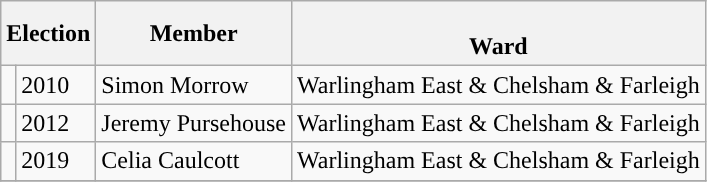<table class="wikitable">
<tr>
<th colspan="2">Election</th>
<th>Member</th>
<th><br>Ward</th>
</tr>
<tr>
<td style="background-color: "></td>
<td>2010</td>
<td>Simon Morrow</td>
<td>Warlingham East & Chelsham & Farleigh</td>
</tr>
<tr>
<td style="background-color: "></td>
<td>2012</td>
<td>Jeremy Pursehouse</td>
<td>Warlingham East & Chelsham & Farleigh</td>
</tr>
<tr>
<td style="background-color: "></td>
<td>2019</td>
<td>Celia Caulcott</td>
<td>Warlingham East & Chelsham & Farleigh</td>
</tr>
<tr>
</tr>
</table>
